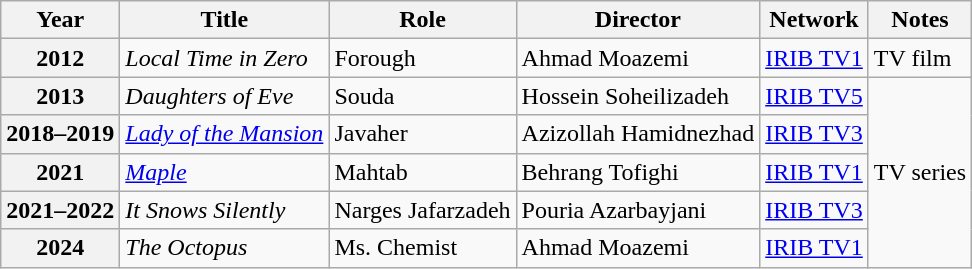<table class="wikitable plainrowheaders sortable"  style=font-size:100%>
<tr>
<th scope="col">Year</th>
<th scope="col">Title</th>
<th scope="col">Role</th>
<th scope="col">Director</th>
<th scope="col" class="unsortable">Network</th>
<th scope="col" class="unsortable">Notes</th>
</tr>
<tr>
<th scope=row>2012</th>
<td><em>Local Time in Zero</em></td>
<td>Forough</td>
<td>Ahmad Moazemi</td>
<td><a href='#'>IRIB TV1</a></td>
<td>TV film</td>
</tr>
<tr>
<th scope=row>2013</th>
<td><em>Daughters of Eve</em></td>
<td>Souda</td>
<td>Hossein Soheilizadeh</td>
<td><a href='#'>IRIB TV5</a></td>
<td rowspan="5">TV series</td>
</tr>
<tr>
<th scope=row>2018–2019</th>
<td><em><a href='#'>Lady of the Mansion</a></em></td>
<td>Javaher</td>
<td>Azizollah Hamidnezhad</td>
<td><a href='#'>IRIB TV3</a></td>
</tr>
<tr>
<th scope=row>2021</th>
<td><em><a href='#'>Maple</a></em></td>
<td>Mahtab</td>
<td>Behrang Tofighi</td>
<td><a href='#'>IRIB TV1</a></td>
</tr>
<tr>
<th scope=row>2021–2022</th>
<td><em>It Snows Silently</em></td>
<td>Narges Jafarzadeh</td>
<td>Pouria Azarbayjani</td>
<td><a href='#'>IRIB TV3</a></td>
</tr>
<tr>
<th scope=row>2024</th>
<td><em>The Octopus</em></td>
<td>Ms. Chemist</td>
<td>Ahmad Moazemi</td>
<td><a href='#'>IRIB TV1</a></td>
</tr>
</table>
